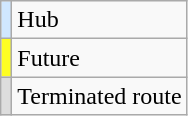<table class="wikitable">
<tr>
<td style="background-color: #D0E7FF"></td>
<td>Hub</td>
</tr>
<tr>
<td style="background-color:#FEFE22"></td>
<td>Future</td>
</tr>
<tr>
<td style="background-color:#DDDDDD"></td>
<td>Terminated route</td>
</tr>
</table>
